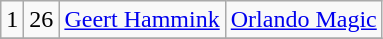<table class="wikitable">
<tr align="center" bgcolor="">
<td>1</td>
<td>26</td>
<td><a href='#'>Geert Hammink</a></td>
<td><a href='#'>Orlando Magic</a></td>
</tr>
<tr align="center" bgcolor="">
</tr>
</table>
